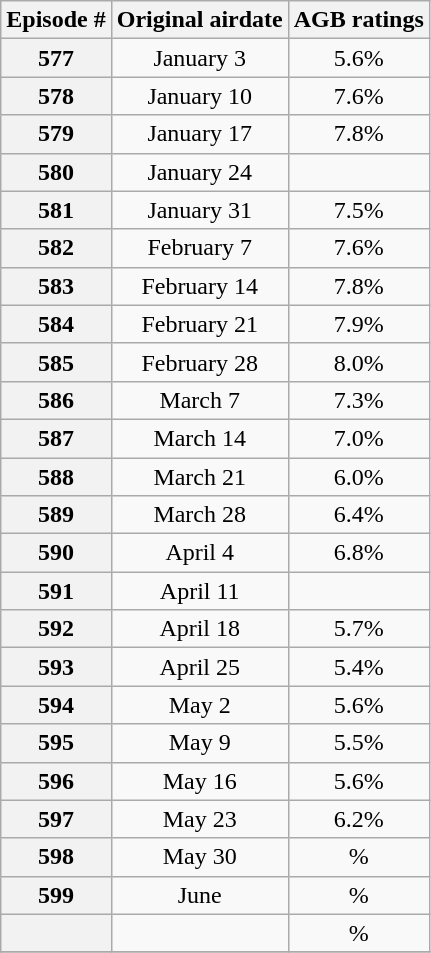<table class="wikitable" style="text-align:center">
<tr>
<th>Episode #</th>
<th>Original airdate</th>
<th>AGB ratings</th>
</tr>
<tr>
<th>577</th>
<td>January 3</td>
<td>5.6%</td>
</tr>
<tr>
<th>578</th>
<td>January 10</td>
<td>7.6%</td>
</tr>
<tr>
<th>579</th>
<td>January 17</td>
<td>7.8%</td>
</tr>
<tr>
<th>580</th>
<td>January 24</td>
<td></td>
</tr>
<tr>
<th>581</th>
<td>January 31</td>
<td>7.5%</td>
</tr>
<tr>
<th>582</th>
<td>February 7</td>
<td>7.6%</td>
</tr>
<tr>
<th>583</th>
<td>February 14</td>
<td>7.8%</td>
</tr>
<tr>
<th>584</th>
<td>February 21</td>
<td>7.9%</td>
</tr>
<tr>
<th>585</th>
<td>February 28</td>
<td>8.0%</td>
</tr>
<tr>
<th>586</th>
<td>March 7</td>
<td>7.3%</td>
</tr>
<tr>
<th>587</th>
<td>March 14</td>
<td>7.0%</td>
</tr>
<tr>
<th>588</th>
<td>March 21</td>
<td>6.0%</td>
</tr>
<tr>
<th>589</th>
<td>March 28</td>
<td>6.4%</td>
</tr>
<tr>
<th>590</th>
<td>April 4</td>
<td>6.8%</td>
</tr>
<tr>
<th>591</th>
<td>April 11</td>
<td></td>
</tr>
<tr>
<th>592</th>
<td>April 18</td>
<td>5.7%</td>
</tr>
<tr>
<th>593</th>
<td>April 25</td>
<td>5.4%</td>
</tr>
<tr>
<th>594</th>
<td>May 2</td>
<td>5.6%</td>
</tr>
<tr>
<th>595</th>
<td>May 9</td>
<td>5.5%</td>
</tr>
<tr>
<th>596</th>
<td>May 16</td>
<td>5.6%</td>
</tr>
<tr>
<th>597</th>
<td>May 23</td>
<td>6.2%</td>
</tr>
<tr>
<th>598</th>
<td>May 30</td>
<td>%</td>
</tr>
<tr>
<th>599</th>
<td>June</td>
<td>%</td>
</tr>
<tr>
<th></th>
<td></td>
<td>%</td>
</tr>
<tr>
</tr>
</table>
